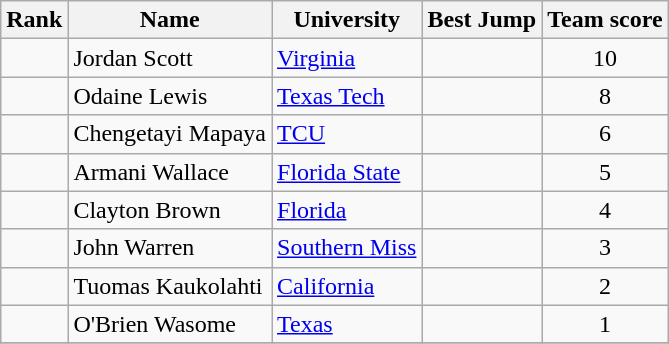<table class="wikitable sortable" style="text-align:center">
<tr>
<th>Rank</th>
<th>Name</th>
<th>University</th>
<th>Best Jump</th>
<th>Team score</th>
</tr>
<tr>
<td></td>
<td align=left>Jordan Scott</td>
<td align=left><a href='#'>Virginia</a></td>
<td><strong></strong></td>
<td>10</td>
</tr>
<tr>
<td></td>
<td align=left>Odaine Lewis</td>
<td align=left><a href='#'>Texas Tech</a></td>
<td><strong></strong></td>
<td>8</td>
</tr>
<tr>
<td></td>
<td align=left>Chengetayi Mapaya </td>
<td align=left><a href='#'>TCU</a></td>
<td><strong></strong></td>
<td>6</td>
</tr>
<tr>
<td></td>
<td align=left>Armani Wallace</td>
<td align=left><a href='#'>Florida State</a></td>
<td><strong></strong></td>
<td>5</td>
</tr>
<tr>
<td></td>
<td align=left>Clayton Brown </td>
<td align=left><a href='#'>Florida</a></td>
<td><strong></strong></td>
<td>4</td>
</tr>
<tr>
<td></td>
<td align=left>John Warren</td>
<td align=left><a href='#'>Southern Miss</a></td>
<td><strong></strong></td>
<td>3</td>
</tr>
<tr>
<td></td>
<td align=left>Tuomas Kaukolahti </td>
<td align=left><a href='#'>California</a></td>
<td><strong></strong></td>
<td>2</td>
</tr>
<tr>
<td></td>
<td align=left>O'Brien Wasome </td>
<td align=left><a href='#'>Texas</a></td>
<td><strong></strong></td>
<td>1</td>
</tr>
<tr>
</tr>
</table>
